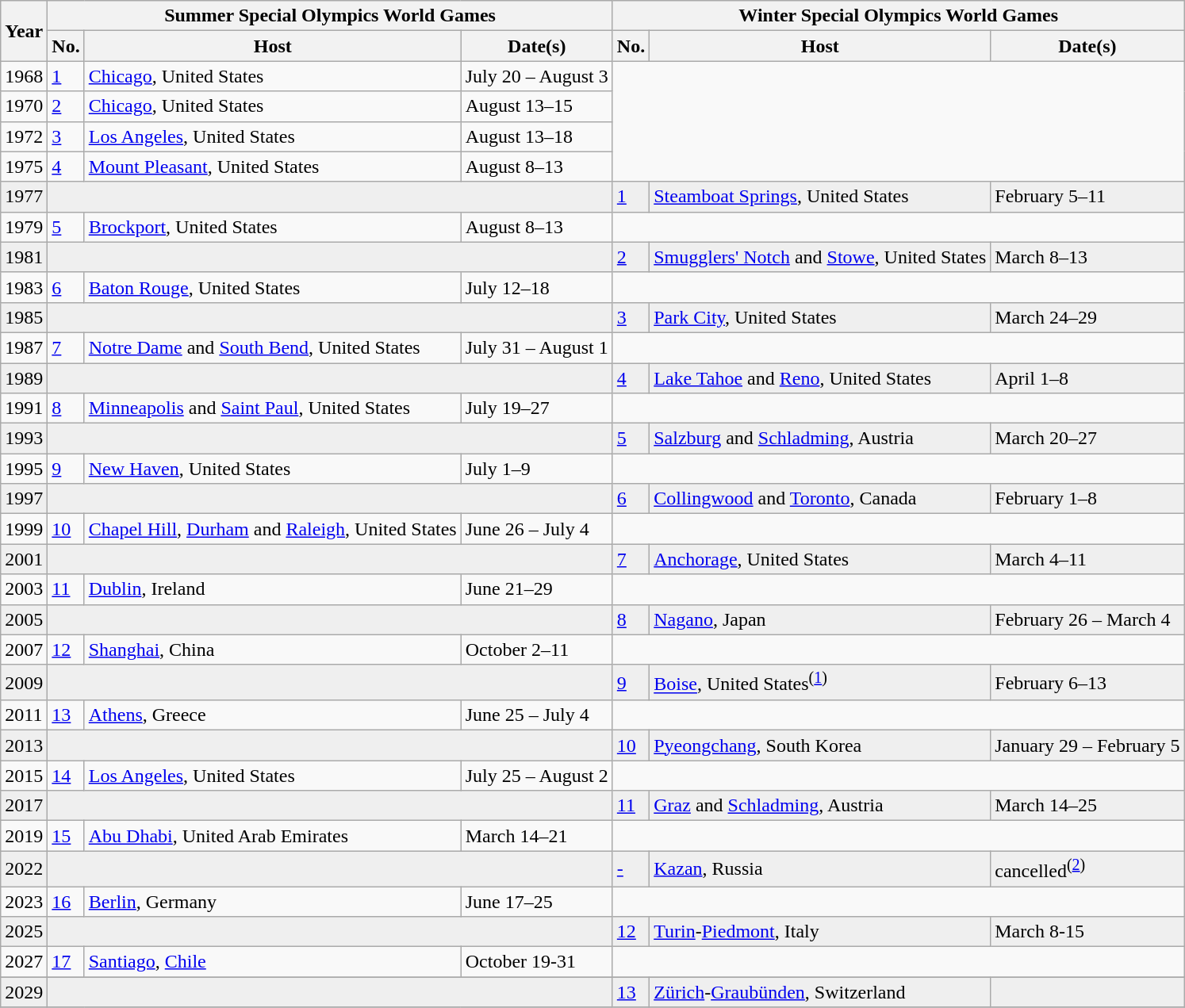<table class="wikitable">
<tr>
<th rowspan="2">Year</th>
<th colspan="3">Summer Special Olympics World Games</th>
<th colspan="3">Winter Special Olympics World Games</th>
</tr>
<tr>
<th>No.</th>
<th>Host</th>
<th>Date(s)</th>
<th>No.</th>
<th>Host</th>
<th>Date(s)</th>
</tr>
<tr>
<td>1968</td>
<td><a href='#'>1</a></td>
<td> <a href='#'>Chicago</a>, United States</td>
<td>July 20 – August 3</td>
<td colspan="3" rowspan="4"></td>
</tr>
<tr>
<td>1970</td>
<td><a href='#'>2</a></td>
<td> <a href='#'>Chicago</a>, United States</td>
<td>August 13–15</td>
</tr>
<tr>
<td>1972</td>
<td><a href='#'>3</a></td>
<td> <a href='#'>Los Angeles</a>, United States</td>
<td>August 13–18</td>
</tr>
<tr>
<td>1975</td>
<td><a href='#'>4</a></td>
<td> <a href='#'>Mount Pleasant</a>, United States</td>
<td>August 8–13</td>
</tr>
<tr style="background:#efefef;">
<td>1977</td>
<td colspan="3"></td>
<td><a href='#'>1</a></td>
<td> <a href='#'>Steamboat Springs</a>, United States</td>
<td>February 5–11</td>
</tr>
<tr>
<td>1979</td>
<td><a href='#'>5</a></td>
<td> <a href='#'>Brockport</a>, United States</td>
<td>August 8–13</td>
<td colspan="3"></td>
</tr>
<tr style="background:#efefef;">
<td>1981</td>
<td colspan="3"></td>
<td><a href='#'>2</a></td>
<td> <a href='#'>Smugglers' Notch</a> and <a href='#'>Stowe</a>, United States</td>
<td>March 8–13</td>
</tr>
<tr>
<td>1983</td>
<td><a href='#'>6</a></td>
<td> <a href='#'>Baton Rouge</a>, United States</td>
<td>July 12–18</td>
<td colspan="3"></td>
</tr>
<tr style="background:#efefef;">
<td>1985</td>
<td colspan="3"></td>
<td><a href='#'>3</a></td>
<td> <a href='#'>Park City</a>, United States</td>
<td>March 24–29</td>
</tr>
<tr>
<td>1987</td>
<td><a href='#'>7</a></td>
<td> <a href='#'>Notre Dame</a> and <a href='#'>South Bend</a>, United States</td>
<td>July 31 – August 1</td>
<td colspan="3"></td>
</tr>
<tr style="background:#efefef;">
<td>1989</td>
<td colspan="3"></td>
<td><a href='#'>4</a></td>
<td> <a href='#'>Lake Tahoe</a> and <a href='#'>Reno</a>, United States</td>
<td>April 1–8</td>
</tr>
<tr>
<td>1991</td>
<td><a href='#'>8</a></td>
<td> <a href='#'>Minneapolis</a> and <a href='#'>Saint Paul</a>, United States</td>
<td>July 19–27</td>
<td colspan="3"></td>
</tr>
<tr style="background:#efefef;">
<td>1993</td>
<td colspan="3"></td>
<td><a href='#'>5</a></td>
<td> <a href='#'>Salzburg</a> and <a href='#'>Schladming</a>, Austria</td>
<td>March 20–27</td>
</tr>
<tr>
<td>1995</td>
<td><a href='#'>9</a></td>
<td> <a href='#'>New Haven</a>, United States</td>
<td>July 1–9</td>
<td colspan="3"></td>
</tr>
<tr style="background:#efefef;">
<td>1997</td>
<td colspan="3"></td>
<td><a href='#'>6</a></td>
<td> <a href='#'>Collingwood</a> and <a href='#'>Toronto</a>, Canada</td>
<td>February 1–8</td>
</tr>
<tr>
<td>1999</td>
<td><a href='#'>10</a></td>
<td> <a href='#'>Chapel Hill</a>, <a href='#'>Durham</a> and <a href='#'>Raleigh</a>, United States</td>
<td>June 26 – July 4</td>
<td colspan="3"></td>
</tr>
<tr style="background:#efefef;">
<td>2001</td>
<td colspan="3"></td>
<td><a href='#'>7</a></td>
<td> <a href='#'>Anchorage</a>, United States</td>
<td>March 4–11</td>
</tr>
<tr>
<td>2003</td>
<td><a href='#'>11</a></td>
<td> <a href='#'>Dublin</a>, Ireland</td>
<td>June 21–29</td>
<td colspan="3"></td>
</tr>
<tr style="background:#efefef;">
<td>2005</td>
<td colspan="3"></td>
<td><a href='#'>8</a></td>
<td> <a href='#'>Nagano</a>, Japan</td>
<td>February 26 – March 4</td>
</tr>
<tr>
<td>2007</td>
<td><a href='#'>12</a></td>
<td> <a href='#'>Shanghai</a>, China</td>
<td>October 2–11</td>
<td colspan="3"></td>
</tr>
<tr style="background:#efefef;">
<td>2009</td>
<td colspan="3"></td>
<td><a href='#'>9</a></td>
<td> <a href='#'>Boise</a>, United States<sup>(<a href='#'>1</a>)</sup></td>
<td>February 6–13</td>
</tr>
<tr>
<td>2011</td>
<td><a href='#'>13</a></td>
<td> <a href='#'>Athens</a>, Greece</td>
<td>June 25 – July 4</td>
<td colspan="3"></td>
</tr>
<tr style="background:#efefef;">
<td>2013</td>
<td colspan="3"></td>
<td><a href='#'>10</a></td>
<td> <a href='#'>Pyeongchang</a>, South Korea</td>
<td>January 29 – February 5</td>
</tr>
<tr>
<td>2015</td>
<td><a href='#'>14</a></td>
<td> <a href='#'>Los Angeles</a>, United States</td>
<td>July 25 – August 2</td>
<td colspan="3"></td>
</tr>
<tr style="background:#efefef;">
<td>2017</td>
<td colspan="3"></td>
<td><a href='#'>11</a></td>
<td> <a href='#'>Graz</a> and <a href='#'>Schladming</a>, Austria</td>
<td>March 14–25</td>
</tr>
<tr>
<td>2019</td>
<td><a href='#'>15</a></td>
<td> <a href='#'>Abu Dhabi</a>, United Arab Emirates</td>
<td>March 14–21</td>
<td colspan="3"></td>
</tr>
<tr style="background:#efefef;">
<td>2022</td>
<td colspan="3"></td>
<td><a href='#'>-</a></td>
<td> <a href='#'>Kazan</a>, Russia</td>
<td>cancelled<sup>(<a href='#'>2</a>)</sup></td>
</tr>
<tr>
<td>2023</td>
<td><a href='#'>16</a></td>
<td> <a href='#'>Berlin</a>, Germany</td>
<td>June 17–25</td>
<td colspan="3"></td>
</tr>
<tr style="background:#efefef;">
<td>2025</td>
<td colspan="3"></td>
<td><a href='#'>12</a></td>
<td> <a href='#'>Turin</a>-<a href='#'>Piedmont</a>, Italy</td>
<td>March 8-15</td>
</tr>
<tr>
<td>2027</td>
<td><a href='#'>17</a></td>
<td> <a href='#'>Santiago</a>, <a href='#'>Chile</a></td>
<td>October 19-31</td>
<td colspan="3"></td>
</tr>
<tr>
</tr>
<tr style="background:#efefef;">
<td>2029</td>
<td colspan="3"></td>
<td><a href='#'>13</a></td>
<td> <a href='#'>Zürich</a>-<a href='#'>Graubünden</a>, Switzerland</td>
<td></td>
</tr>
<tr>
</tr>
</table>
